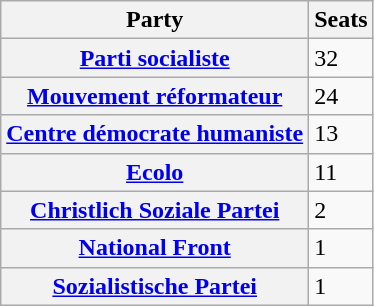<table class="wikitable alternance">
<tr>
<th scope=col>Party</th>
<th scope=col>Seats</th>
</tr>
<tr>
<th scope=row><a href='#'>Parti socialiste</a></th>
<td>32</td>
</tr>
<tr>
<th scope=row><a href='#'>Mouvement réformateur</a></th>
<td>24</td>
</tr>
<tr>
<th scope=row><a href='#'>Centre démocrate humaniste</a></th>
<td>13</td>
</tr>
<tr>
<th scope=row><a href='#'>Ecolo</a></th>
<td>11</td>
</tr>
<tr>
<th scope=row><a href='#'>Christlich Soziale Partei</a></th>
<td>2</td>
</tr>
<tr>
<th scope=row><a href='#'>National Front</a></th>
<td>1</td>
</tr>
<tr>
<th scope=row><a href='#'>Sozialistische Partei</a></th>
<td>1</td>
</tr>
</table>
